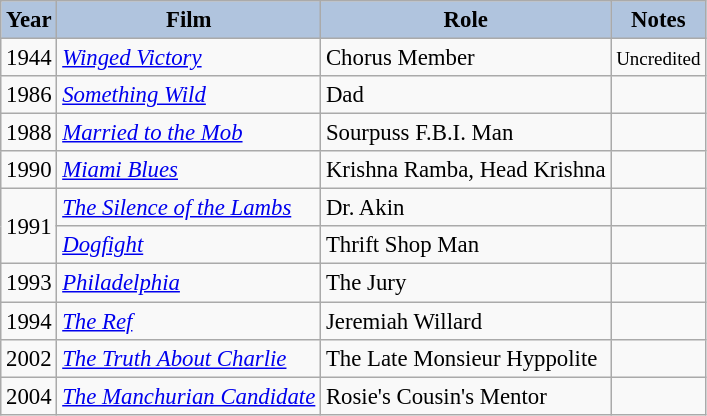<table class="wikitable" style="font-size:95%;">
<tr>
<th style="background:#B0C4DE;">Year</th>
<th style="background:#B0C4DE;">Film</th>
<th style="background:#B0C4DE;">Role</th>
<th style="background:#B0C4DE;">Notes</th>
</tr>
<tr>
<td>1944</td>
<td><em><a href='#'>Winged Victory</a></em></td>
<td>Chorus Member</td>
<td><small>Uncredited</small></td>
</tr>
<tr>
<td>1986</td>
<td><em><a href='#'>Something Wild</a></em></td>
<td>Dad</td>
<td></td>
</tr>
<tr>
<td>1988</td>
<td><em><a href='#'>Married to the Mob</a></em></td>
<td>Sourpuss F.B.I. Man</td>
<td></td>
</tr>
<tr>
<td>1990</td>
<td><em><a href='#'>Miami Blues</a></em></td>
<td>Krishna Ramba, Head Krishna</td>
<td></td>
</tr>
<tr>
<td rowspan=2>1991</td>
<td><em><a href='#'>The Silence of the Lambs</a></em></td>
<td>Dr. Akin</td>
<td></td>
</tr>
<tr>
<td><em><a href='#'>Dogfight</a></em></td>
<td>Thrift Shop Man</td>
<td></td>
</tr>
<tr>
<td>1993</td>
<td><em><a href='#'>Philadelphia</a></em></td>
<td>The Jury</td>
<td></td>
</tr>
<tr>
<td>1994</td>
<td><em><a href='#'>The Ref</a></em></td>
<td>Jeremiah Willard</td>
<td></td>
</tr>
<tr>
<td>2002</td>
<td><em><a href='#'>The Truth About Charlie</a></em></td>
<td>The Late Monsieur Hyppolite</td>
<td></td>
</tr>
<tr>
<td>2004</td>
<td><em><a href='#'>The Manchurian Candidate</a></em></td>
<td>Rosie's Cousin's Mentor</td>
<td></td>
</tr>
</table>
